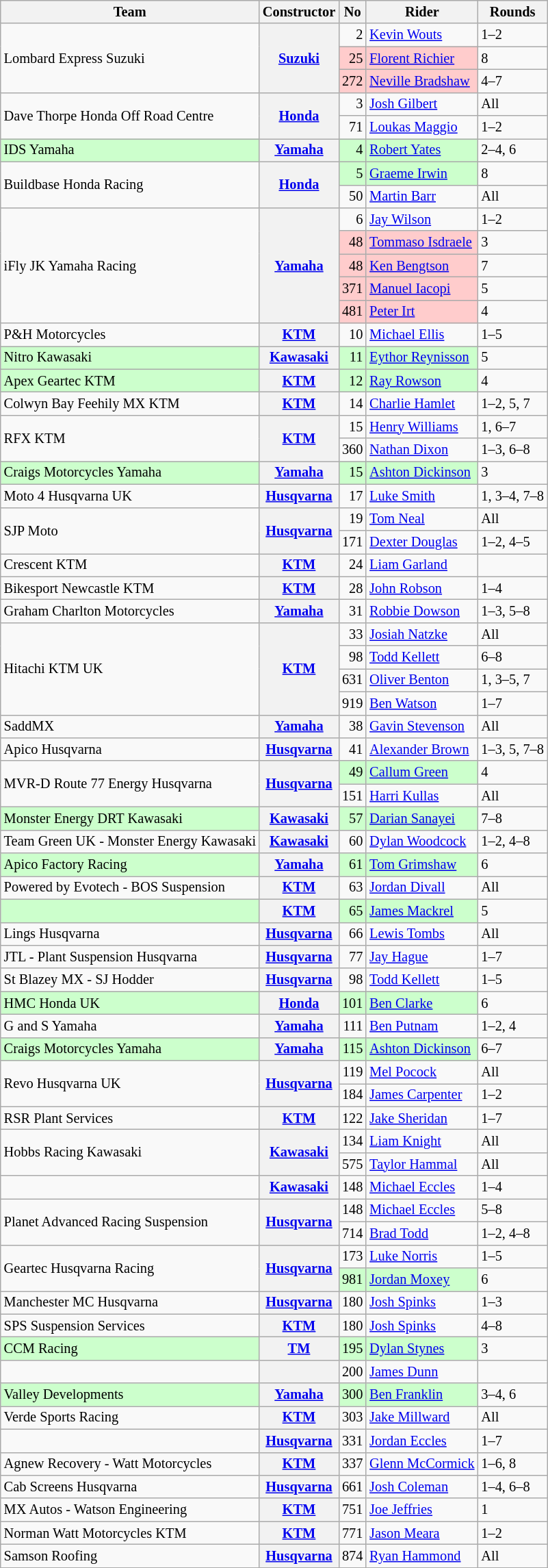<table class="wikitable" style="font-size: 85%;">
<tr>
<th>Team</th>
<th>Constructor</th>
<th>No</th>
<th>Rider</th>
<th>Rounds</th>
</tr>
<tr>
<td rowspan=3>Lombard Express Suzuki</td>
<th rowspan=3><a href='#'>Suzuki</a></th>
<td align="right">2</td>
<td> <a href='#'>Kevin Wouts</a></td>
<td>1–2</td>
</tr>
<tr>
<td style="background:#ffcccc;" align=right>25</td>
<td style="background:#ffcccc;"> <a href='#'>Florent Richier</a></td>
<td>8</td>
</tr>
<tr>
<td style="background:#ffcccc;" align=right>272</td>
<td style="background:#ffcccc;"> <a href='#'>Neville Bradshaw</a></td>
<td>4–7</td>
</tr>
<tr>
<td rowspan=2>Dave Thorpe Honda Off Road Centre</td>
<th rowspan=2><a href='#'>Honda</a></th>
<td align="right">3</td>
<td> <a href='#'>Josh Gilbert</a></td>
<td>All</td>
</tr>
<tr>
<td align="right">71</td>
<td> <a href='#'>Loukas Maggio</a></td>
<td>1–2</td>
</tr>
<tr>
<td style="background:#ccffcc;">IDS Yamaha</td>
<th><a href='#'>Yamaha</a></th>
<td style="background:#ccffcc;" align=right>4</td>
<td style="background:#ccffcc;"> <a href='#'>Robert Yates</a></td>
<td>2–4, 6</td>
</tr>
<tr>
<td rowspan=2>Buildbase Honda Racing</td>
<th rowspan=2><a href='#'>Honda</a></th>
<td style="background:#ccffcc;" align=right>5</td>
<td style="background:#ccffcc;"> <a href='#'>Graeme Irwin</a></td>
<td>8</td>
</tr>
<tr>
<td align="right">50</td>
<td> <a href='#'>Martin Barr</a></td>
<td>All</td>
</tr>
<tr>
<td rowspan=5>iFly JK Yamaha Racing</td>
<th rowspan=5><a href='#'>Yamaha</a></th>
<td align="right">6</td>
<td> <a href='#'>Jay Wilson</a></td>
<td>1–2</td>
</tr>
<tr>
<td style="background:#ffcccc;" align=right>48</td>
<td style="background:#ffcccc;"> <a href='#'>Tommaso Isdraele</a></td>
<td>3</td>
</tr>
<tr>
<td style="background:#ffcccc;" align=right>48</td>
<td style="background:#ffcccc;"> <a href='#'>Ken Bengtson</a></td>
<td>7</td>
</tr>
<tr>
<td style="background:#ffcccc;" align=right>371</td>
<td style="background:#ffcccc;"> <a href='#'>Manuel Iacopi</a></td>
<td>5</td>
</tr>
<tr>
<td style="background:#ffcccc;" align=right>481</td>
<td style="background:#ffcccc;"> <a href='#'>Peter Irt</a></td>
<td>4</td>
</tr>
<tr>
<td>P&H Motorcycles</td>
<th><a href='#'>KTM</a></th>
<td align="right">10</td>
<td> <a href='#'>Michael Ellis</a></td>
<td>1–5</td>
</tr>
<tr>
<td style="background:#ccffcc;">Nitro Kawasaki</td>
<th><a href='#'>Kawasaki</a></th>
<td style="background:#ccffcc;" align=right>11</td>
<td style="background:#ccffcc;"> <a href='#'>Eythor Reynisson</a></td>
<td>5</td>
</tr>
<tr>
<td style="background:#ccffcc;">Apex Geartec KTM</td>
<th><a href='#'>KTM</a></th>
<td style="background:#ccffcc;" align=right>12</td>
<td style="background:#ccffcc;"> <a href='#'>Ray Rowson</a></td>
<td>4</td>
</tr>
<tr>
<td>Colwyn Bay Feehily MX KTM</td>
<th><a href='#'>KTM</a></th>
<td align="right">14</td>
<td> <a href='#'>Charlie Hamlet</a></td>
<td>1–2, 5, 7</td>
</tr>
<tr>
<td rowspan=2>RFX KTM</td>
<th rowspan=2><a href='#'>KTM</a></th>
<td align="right">15</td>
<td> <a href='#'>Henry Williams</a></td>
<td>1, 6–7</td>
</tr>
<tr>
<td align="right">360</td>
<td> <a href='#'>Nathan Dixon</a></td>
<td>1–3, 6–8</td>
</tr>
<tr>
<td style="background:#ccffcc;">Craigs Motorcycles Yamaha</td>
<th><a href='#'>Yamaha</a></th>
<td style="background:#ccffcc;" align=right>15</td>
<td style="background:#ccffcc;"> <a href='#'>Ashton Dickinson</a></td>
<td>3</td>
</tr>
<tr>
<td>Moto 4 Husqvarna UK</td>
<th><a href='#'>Husqvarna</a></th>
<td align="right">17</td>
<td> <a href='#'>Luke Smith</a></td>
<td>1, 3–4, 7–8</td>
</tr>
<tr>
<td rowspan=2>SJP Moto</td>
<th rowspan=2><a href='#'>Husqvarna</a></th>
<td align="right">19</td>
<td> <a href='#'>Tom Neal</a></td>
<td>All</td>
</tr>
<tr>
<td align="right">171</td>
<td> <a href='#'>Dexter Douglas</a></td>
<td>1–2, 4–5</td>
</tr>
<tr>
<td>Crescent KTM</td>
<th><a href='#'>KTM</a></th>
<td align="right">24</td>
<td> <a href='#'>Liam Garland</a></td>
<td></td>
</tr>
<tr>
<td>Bikesport Newcastle KTM</td>
<th><a href='#'>KTM</a></th>
<td align="right">28</td>
<td> <a href='#'>John Robson</a></td>
<td>1–4</td>
</tr>
<tr>
<td>Graham Charlton Motorcycles</td>
<th><a href='#'>Yamaha</a></th>
<td align="right">31</td>
<td> <a href='#'>Robbie Dowson</a></td>
<td>1–3, 5–8</td>
</tr>
<tr>
<td rowspan=4>Hitachi KTM UK</td>
<th rowspan=4><a href='#'>KTM</a></th>
<td align="right">33</td>
<td> <a href='#'>Josiah Natzke</a></td>
<td>All</td>
</tr>
<tr>
<td align="right">98</td>
<td> <a href='#'>Todd Kellett</a></td>
<td>6–8</td>
</tr>
<tr>
<td align="right">631</td>
<td> <a href='#'>Oliver Benton</a></td>
<td>1, 3–5, 7</td>
</tr>
<tr>
<td align="right">919</td>
<td> <a href='#'>Ben Watson</a></td>
<td>1–7</td>
</tr>
<tr>
<td>SaddMX</td>
<th><a href='#'>Yamaha</a></th>
<td align="right">38</td>
<td> <a href='#'>Gavin Stevenson</a></td>
<td>All</td>
</tr>
<tr>
<td>Apico Husqvarna</td>
<th><a href='#'>Husqvarna</a></th>
<td align="right">41</td>
<td> <a href='#'>Alexander Brown</a></td>
<td>1–3, 5, 7–8</td>
</tr>
<tr>
<td rowspan=2>MVR-D Route 77 Energy Husqvarna</td>
<th rowspan=2><a href='#'>Husqvarna</a></th>
<td style="background:#ccffcc;" align=right>49</td>
<td style="background:#ccffcc;"> <a href='#'>Callum Green</a></td>
<td>4</td>
</tr>
<tr>
<td align="right">151</td>
<td> <a href='#'>Harri Kullas</a></td>
<td>All</td>
</tr>
<tr>
<td style="background:#ccffcc;">Monster Energy DRT Kawasaki</td>
<th><a href='#'>Kawasaki</a></th>
<td style="background:#ccffcc;" align=right>57</td>
<td style="background:#ccffcc;"> <a href='#'>Darian Sanayei</a></td>
<td>7–8</td>
</tr>
<tr>
<td>Team Green UK - Monster Energy Kawasaki</td>
<th><a href='#'>Kawasaki</a></th>
<td align="right">60</td>
<td> <a href='#'>Dylan Woodcock</a></td>
<td>1–2, 4–8</td>
</tr>
<tr>
<td style="background:#ccffcc;">Apico Factory Racing</td>
<th><a href='#'>Yamaha</a></th>
<td style="background:#ccffcc;" align=right>61</td>
<td style="background:#ccffcc;"> <a href='#'>Tom Grimshaw</a></td>
<td>6</td>
</tr>
<tr>
<td>Powered by Evotech - BOS Suspension</td>
<th><a href='#'>KTM</a></th>
<td align="right">63</td>
<td> <a href='#'>Jordan Divall</a></td>
<td>All</td>
</tr>
<tr>
<td style="background:#ccffcc;"></td>
<th><a href='#'>KTM</a></th>
<td style="background:#ccffcc;" align=right>65</td>
<td style="background:#ccffcc;"> <a href='#'>James Mackrel</a></td>
<td>5</td>
</tr>
<tr>
<td>Lings Husqvarna</td>
<th><a href='#'>Husqvarna</a></th>
<td align="right">66</td>
<td> <a href='#'>Lewis Tombs</a></td>
<td>All</td>
</tr>
<tr>
<td>JTL - Plant Suspension Husqvarna</td>
<th><a href='#'>Husqvarna</a></th>
<td align="right">77</td>
<td> <a href='#'>Jay Hague</a></td>
<td>1–7</td>
</tr>
<tr>
<td>St Blazey MX - SJ Hodder</td>
<th><a href='#'>Husqvarna</a></th>
<td align="right">98</td>
<td> <a href='#'>Todd Kellett</a></td>
<td>1–5</td>
</tr>
<tr>
<td style="background:#ccffcc;">HMC Honda UK</td>
<th><a href='#'>Honda</a></th>
<td style="background:#ccffcc;" align=right>101</td>
<td style="background:#ccffcc;"> <a href='#'>Ben Clarke</a></td>
<td>6</td>
</tr>
<tr>
<td>G and S Yamaha</td>
<th><a href='#'>Yamaha</a></th>
<td align="right">111</td>
<td> <a href='#'>Ben Putnam</a></td>
<td>1–2, 4</td>
</tr>
<tr>
<td style="background:#ccffcc;">Craigs Motorcycles Yamaha</td>
<th><a href='#'>Yamaha</a></th>
<td style="background:#ccffcc;" align=right>115</td>
<td style="background:#ccffcc;"> <a href='#'>Ashton Dickinson</a></td>
<td>6–7</td>
</tr>
<tr>
<td rowspan=2>Revo Husqvarna UK</td>
<th rowspan=2><a href='#'>Husqvarna</a></th>
<td align="right">119</td>
<td> <a href='#'>Mel Pocock</a></td>
<td>All</td>
</tr>
<tr>
<td align="right">184</td>
<td> <a href='#'>James Carpenter</a></td>
<td>1–2</td>
</tr>
<tr>
<td>RSR Plant Services</td>
<th><a href='#'>KTM</a></th>
<td align="right">122</td>
<td> <a href='#'>Jake Sheridan</a></td>
<td>1–7</td>
</tr>
<tr>
<td rowspan=2>Hobbs Racing Kawasaki</td>
<th rowspan=2><a href='#'>Kawasaki</a></th>
<td align="right">134</td>
<td> <a href='#'>Liam Knight</a></td>
<td>All</td>
</tr>
<tr>
<td align="right">575</td>
<td> <a href='#'>Taylor Hammal</a></td>
<td>All</td>
</tr>
<tr>
<td></td>
<th><a href='#'>Kawasaki</a></th>
<td align="right">148</td>
<td> <a href='#'>Michael Eccles</a></td>
<td>1–4</td>
</tr>
<tr>
<td rowspan=2>Planet Advanced Racing Suspension</td>
<th rowspan=2><a href='#'>Husqvarna</a></th>
<td align="right">148</td>
<td> <a href='#'>Michael Eccles</a></td>
<td>5–8</td>
</tr>
<tr>
<td align="right">714</td>
<td> <a href='#'>Brad Todd</a></td>
<td>1–2, 4–8</td>
</tr>
<tr>
<td rowspan=2>Geartec Husqvarna Racing</td>
<th rowspan=2><a href='#'>Husqvarna</a></th>
<td align="right">173</td>
<td> <a href='#'>Luke Norris</a></td>
<td>1–5</td>
</tr>
<tr>
<td style="background:#ccffcc;" align=right>981</td>
<td style="background:#ccffcc;"> <a href='#'>Jordan Moxey</a></td>
<td>6</td>
</tr>
<tr>
<td>Manchester MC Husqvarna</td>
<th><a href='#'>Husqvarna</a></th>
<td align="right">180</td>
<td> <a href='#'>Josh Spinks</a></td>
<td>1–3</td>
</tr>
<tr>
<td>SPS Suspension Services</td>
<th><a href='#'>KTM</a></th>
<td align="right">180</td>
<td> <a href='#'>Josh Spinks</a></td>
<td>4–8</td>
</tr>
<tr>
<td style="background:#ccffcc;">CCM Racing</td>
<th><a href='#'>TM</a></th>
<td style="background:#ccffcc;" align=right>195</td>
<td style="background:#ccffcc;"> <a href='#'>Dylan Stynes</a></td>
<td>3</td>
</tr>
<tr>
<td></td>
<th></th>
<td align="right">200</td>
<td> <a href='#'>James Dunn</a></td>
<td></td>
</tr>
<tr>
<td style="background:#ccffcc;">Valley Developments</td>
<th><a href='#'>Yamaha</a></th>
<td style="background:#ccffcc;" align=right>300</td>
<td style="background:#ccffcc;"> <a href='#'>Ben Franklin</a></td>
<td>3–4, 6</td>
</tr>
<tr>
<td>Verde Sports Racing</td>
<th><a href='#'>KTM</a></th>
<td align="right">303</td>
<td> <a href='#'>Jake Millward</a></td>
<td>All</td>
</tr>
<tr>
<td></td>
<th><a href='#'>Husqvarna</a></th>
<td align="right">331</td>
<td> <a href='#'>Jordan Eccles</a></td>
<td>1–7</td>
</tr>
<tr>
<td>Agnew Recovery - Watt Motorcycles</td>
<th><a href='#'>KTM</a></th>
<td align="right">337</td>
<td> <a href='#'>Glenn McCormick</a></td>
<td>1–6, 8</td>
</tr>
<tr>
<td>Cab Screens Husqvarna</td>
<th><a href='#'>Husqvarna</a></th>
<td align="right">661</td>
<td> <a href='#'>Josh Coleman</a></td>
<td>1–4, 6–8</td>
</tr>
<tr>
<td>MX Autos - Watson Engineering</td>
<th><a href='#'>KTM</a></th>
<td align="right">751</td>
<td> <a href='#'>Joe Jeffries</a></td>
<td>1</td>
</tr>
<tr>
<td>Norman Watt Motorcycles KTM</td>
<th><a href='#'>KTM</a></th>
<td align="right">771</td>
<td> <a href='#'>Jason Meara</a></td>
<td>1–2</td>
</tr>
<tr>
<td>Samson Roofing</td>
<th><a href='#'>Husqvarna</a></th>
<td align="right">874</td>
<td> <a href='#'>Ryan Hammond</a></td>
<td>All</td>
</tr>
<tr>
</tr>
</table>
